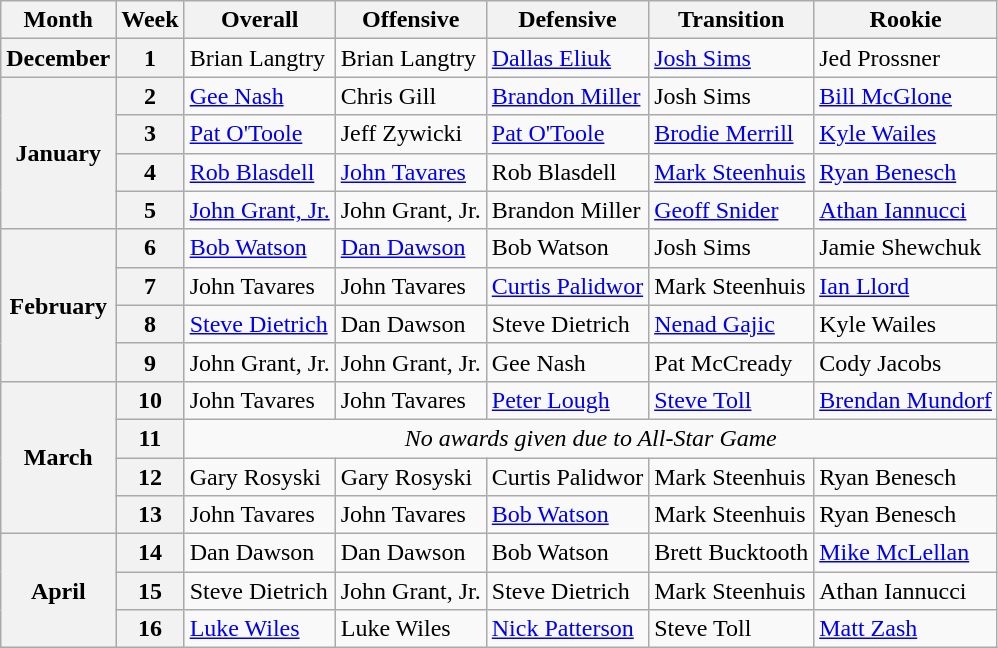<table class="wikitable">
<tr>
<th>Month</th>
<th>Week</th>
<th>Overall</th>
<th>Offensive</th>
<th>Defensive</th>
<th>Transition</th>
<th>Rookie</th>
</tr>
<tr>
<th>December</th>
<th>1</th>
<td>Brian Langtry</td>
<td>Brian Langtry</td>
<td><a href='#'>Dallas Eliuk</a></td>
<td><a href='#'>Josh Sims</a></td>
<td>Jed Prossner</td>
</tr>
<tr>
<th rowspan=4>January</th>
<th>2</th>
<td><a href='#'>Gee Nash</a></td>
<td>Chris Gill</td>
<td><a href='#'>Brandon Miller</a></td>
<td>Josh Sims</td>
<td><a href='#'>Bill McGlone</a></td>
</tr>
<tr>
<th>3</th>
<td><a href='#'>Pat O'Toole</a></td>
<td>Jeff Zywicki</td>
<td><a href='#'>Pat O'Toole</a></td>
<td><a href='#'>Brodie Merrill</a></td>
<td><a href='#'>Kyle Wailes</a></td>
</tr>
<tr>
<th>4</th>
<td><a href='#'>Rob Blasdell</a></td>
<td><a href='#'>John Tavares</a></td>
<td>Rob Blasdell</td>
<td><a href='#'>Mark Steenhuis</a></td>
<td><a href='#'>Ryan Benesch</a></td>
</tr>
<tr>
<th>5</th>
<td><a href='#'>John Grant, Jr.</a></td>
<td>John Grant, Jr.</td>
<td>Brandon Miller</td>
<td><a href='#'>Geoff Snider</a></td>
<td><a href='#'>Athan Iannucci</a></td>
</tr>
<tr>
<th rowspan=4>February</th>
<th>6</th>
<td><a href='#'>Bob Watson</a></td>
<td><a href='#'>Dan Dawson</a></td>
<td>Bob Watson</td>
<td>Josh Sims</td>
<td>Jamie Shewchuk</td>
</tr>
<tr>
<th>7</th>
<td>John Tavares</td>
<td>John Tavares</td>
<td><a href='#'>Curtis Palidwor</a></td>
<td>Mark Steenhuis</td>
<td><a href='#'>Ian Llord</a></td>
</tr>
<tr>
<th>8</th>
<td><a href='#'>Steve Dietrich</a></td>
<td>Dan Dawson</td>
<td>Steve Dietrich</td>
<td><a href='#'>Nenad Gajic</a></td>
<td>Kyle Wailes</td>
</tr>
<tr>
<th>9</th>
<td>John Grant, Jr.</td>
<td>John Grant, Jr.</td>
<td>Gee Nash</td>
<td>Pat McCready</td>
<td>Cody Jacobs</td>
</tr>
<tr>
<th rowspan="4">March</th>
<th>10</th>
<td>John Tavares</td>
<td>John Tavares</td>
<td><a href='#'>Peter Lough</a></td>
<td><a href='#'>Steve Toll</a></td>
<td><a href='#'>Brendan Mundorf</a></td>
</tr>
<tr>
<th>11</th>
<td colspan="5" align="center"><em>No awards given due to All-Star Game</em></td>
</tr>
<tr>
<th>12</th>
<td>Gary Rosyski</td>
<td>Gary Rosyski</td>
<td>Curtis Palidwor</td>
<td>Mark Steenhuis</td>
<td>Ryan Benesch</td>
</tr>
<tr>
<th>13</th>
<td>John Tavares</td>
<td>John Tavares</td>
<td><a href='#'>Bob Watson</a></td>
<td>Mark Steenhuis</td>
<td>Ryan Benesch</td>
</tr>
<tr>
<th rowspan="3">April</th>
<th>14</th>
<td>Dan Dawson</td>
<td>Dan Dawson</td>
<td>Bob Watson</td>
<td>Brett Bucktooth</td>
<td><a href='#'>Mike McLellan</a></td>
</tr>
<tr>
<th>15</th>
<td>Steve Dietrich</td>
<td>John Grant, Jr.</td>
<td>Steve Dietrich</td>
<td>Mark Steenhuis</td>
<td>Athan Iannucci</td>
</tr>
<tr>
<th>16</th>
<td><a href='#'>Luke Wiles</a></td>
<td>Luke Wiles</td>
<td><a href='#'>Nick Patterson</a></td>
<td>Steve Toll</td>
<td><a href='#'>Matt Zash</a></td>
</tr>
</table>
